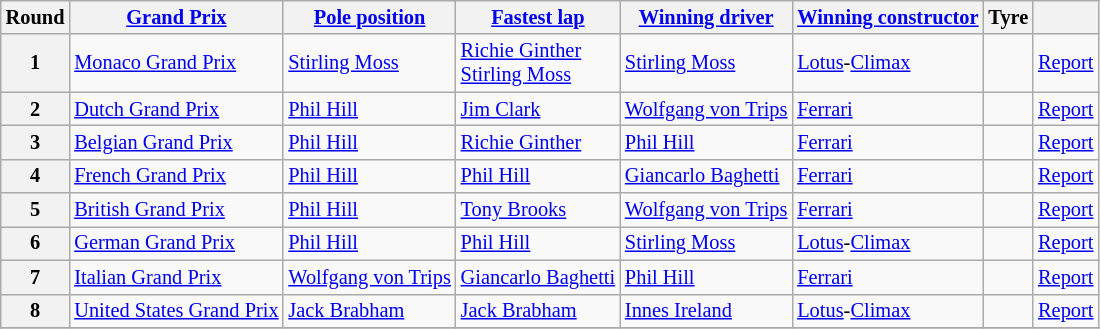<table class="wikitable sortable" style="font-size: 85%;">
<tr>
<th>Round</th>
<th><a href='#'>Grand Prix</a></th>
<th><a href='#'>Pole position</a></th>
<th><a href='#'>Fastest lap</a></th>
<th><a href='#'>Winning driver</a></th>
<th><a href='#'>Winning constructor</a></th>
<th>Tyre</th>
<th></th>
</tr>
<tr>
<th>1</th>
<td> <a href='#'>Monaco Grand Prix</a></td>
<td nowrap> <a href='#'>Stirling Moss</a></td>
<td> <a href='#'>Richie Ginther</a><br> <a href='#'>Stirling Moss</a></td>
<td> <a href='#'>Stirling Moss</a></td>
<td nowrap> <a href='#'>Lotus</a>-<a href='#'>Climax</a></td>
<td></td>
<td><a href='#'>Report</a></td>
</tr>
<tr>
<th>2</th>
<td> <a href='#'>Dutch Grand Prix</a></td>
<td> <a href='#'>Phil Hill</a></td>
<td> <a href='#'>Jim Clark</a></td>
<td nowrap> <a href='#'>Wolfgang von Trips</a></td>
<td> <a href='#'>Ferrari</a></td>
<td></td>
<td><a href='#'>Report</a></td>
</tr>
<tr>
<th>3</th>
<td> <a href='#'>Belgian Grand Prix</a></td>
<td> <a href='#'>Phil Hill</a></td>
<td> <a href='#'>Richie Ginther</a></td>
<td> <a href='#'>Phil Hill</a></td>
<td> <a href='#'>Ferrari</a></td>
<td></td>
<td><a href='#'>Report</a></td>
</tr>
<tr>
<th>4</th>
<td> <a href='#'>French Grand Prix</a></td>
<td> <a href='#'>Phil Hill</a></td>
<td> <a href='#'>Phil Hill</a></td>
<td> <a href='#'>Giancarlo Baghetti</a></td>
<td> <a href='#'>Ferrari</a></td>
<td></td>
<td><a href='#'>Report</a></td>
</tr>
<tr>
<th>5</th>
<td> <a href='#'>British Grand Prix</a></td>
<td> <a href='#'>Phil Hill</a></td>
<td> <a href='#'>Tony Brooks</a></td>
<td> <a href='#'>Wolfgang von Trips</a></td>
<td> <a href='#'>Ferrari</a></td>
<td></td>
<td><a href='#'>Report</a></td>
</tr>
<tr>
<th>6</th>
<td> <a href='#'>German Grand Prix</a></td>
<td> <a href='#'>Phil Hill</a></td>
<td> <a href='#'>Phil Hill</a></td>
<td> <a href='#'>Stirling Moss</a></td>
<td> <a href='#'>Lotus</a>-<a href='#'>Climax</a></td>
<td></td>
<td><a href='#'>Report</a></td>
</tr>
<tr>
<th>7</th>
<td> <a href='#'>Italian Grand Prix</a></td>
<td nowrap> <a href='#'>Wolfgang von Trips</a></td>
<td nowrap> <a href='#'>Giancarlo Baghetti</a></td>
<td> <a href='#'>Phil Hill</a></td>
<td> <a href='#'>Ferrari</a></td>
<td></td>
<td><a href='#'>Report</a></td>
</tr>
<tr>
<th>8</th>
<td nowrap> <a href='#'>United States Grand Prix</a></td>
<td> <a href='#'>Jack Brabham</a></td>
<td> <a href='#'>Jack Brabham</a></td>
<td> <a href='#'>Innes Ireland</a></td>
<td> <a href='#'>Lotus</a>-<a href='#'>Climax</a></td>
<td></td>
<td><a href='#'>Report</a></td>
</tr>
<tr>
</tr>
</table>
